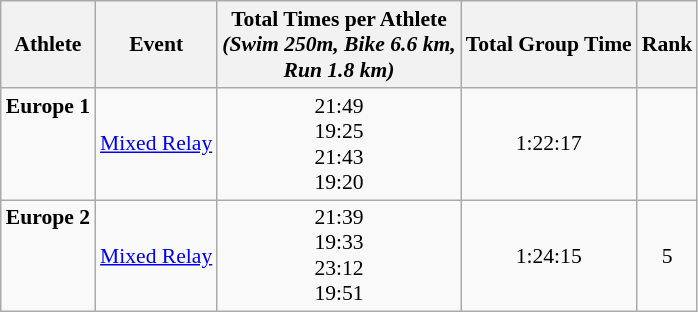<table class="wikitable" style="font-size:90%;">
<tr>
<th>Athlete</th>
<th>Event</th>
<th>Total Times per Athlete <br> <em>(Swim 250m, Bike 6.6 km, <br> Run 1.8 km)</em></th>
<th>Total Group Time</th>
<th>Rank</th>
</tr>
<tr align=center>
<td align=left><strong>Europe 1</strong><br><br><br><br></td>
<td align=left><a href='#'>Mixed Relay</a></td>
<td>21:49<br>19:25<br>21:43<br>19:20</td>
<td>1:22:17</td>
<td></td>
</tr>
<tr align=center>
<td align=left><strong>Europe 2</strong><br><br><br><br></td>
<td align=left><a href='#'>Mixed Relay</a></td>
<td>21:39<br>19:33<br>23:12<br>19:51</td>
<td>1:24:15</td>
<td>5</td>
</tr>
</table>
